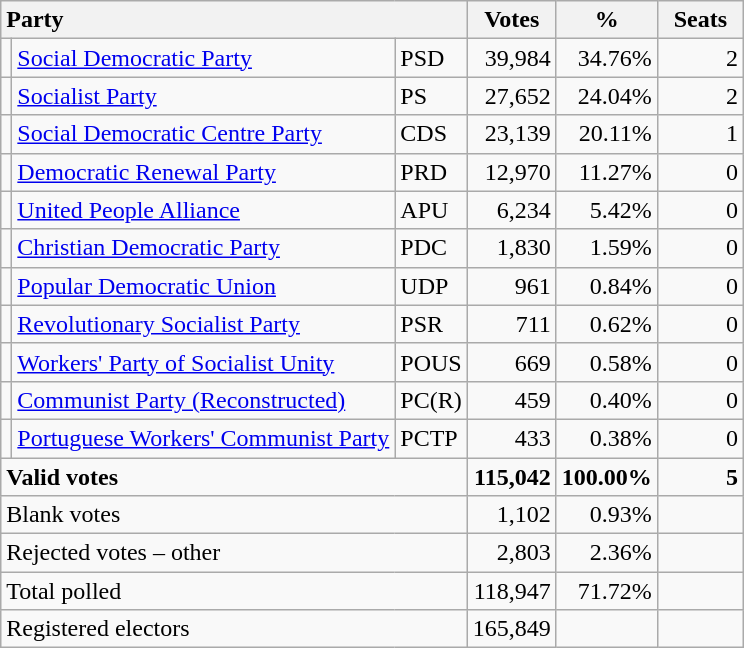<table class="wikitable" border="1" style="text-align:right;">
<tr>
<th style="text-align:left;" colspan=3>Party</th>
<th align=center width="50">Votes</th>
<th align=center width="50">%</th>
<th align=center width="50">Seats</th>
</tr>
<tr>
<td></td>
<td align=left><a href='#'>Social Democratic Party</a></td>
<td align=left>PSD</td>
<td>39,984</td>
<td>34.76%</td>
<td>2</td>
</tr>
<tr>
<td></td>
<td align=left><a href='#'>Socialist Party</a></td>
<td align=left>PS</td>
<td>27,652</td>
<td>24.04%</td>
<td>2</td>
</tr>
<tr>
<td></td>
<td align=left style="white-space: nowrap;"><a href='#'>Social Democratic Centre Party</a></td>
<td align=left>CDS</td>
<td>23,139</td>
<td>20.11%</td>
<td>1</td>
</tr>
<tr>
<td></td>
<td align=left><a href='#'>Democratic Renewal Party</a></td>
<td align=left>PRD</td>
<td>12,970</td>
<td>11.27%</td>
<td>0</td>
</tr>
<tr>
<td></td>
<td align=left><a href='#'>United People Alliance</a></td>
<td align=left>APU</td>
<td>6,234</td>
<td>5.42%</td>
<td>0</td>
</tr>
<tr>
<td></td>
<td align=left style="white-space: nowrap;"><a href='#'>Christian Democratic Party</a></td>
<td align=left>PDC</td>
<td>1,830</td>
<td>1.59%</td>
<td>0</td>
</tr>
<tr>
<td></td>
<td align=left><a href='#'>Popular Democratic Union</a></td>
<td align=left>UDP</td>
<td>961</td>
<td>0.84%</td>
<td>0</td>
</tr>
<tr>
<td></td>
<td align=left><a href='#'>Revolutionary Socialist Party</a></td>
<td align=left>PSR</td>
<td>711</td>
<td>0.62%</td>
<td>0</td>
</tr>
<tr>
<td></td>
<td align=left><a href='#'>Workers' Party of Socialist Unity</a></td>
<td align=left>POUS</td>
<td>669</td>
<td>0.58%</td>
<td>0</td>
</tr>
<tr>
<td></td>
<td align=left><a href='#'>Communist Party (Reconstructed)</a></td>
<td align=left>PC(R)</td>
<td>459</td>
<td>0.40%</td>
<td>0</td>
</tr>
<tr>
<td></td>
<td align=left><a href='#'>Portuguese Workers' Communist Party</a></td>
<td align=left>PCTP</td>
<td>433</td>
<td>0.38%</td>
<td>0</td>
</tr>
<tr style="font-weight:bold">
<td align=left colspan=3>Valid votes</td>
<td>115,042</td>
<td>100.00%</td>
<td>5</td>
</tr>
<tr>
<td align=left colspan=3>Blank votes</td>
<td>1,102</td>
<td>0.93%</td>
<td></td>
</tr>
<tr>
<td align=left colspan=3>Rejected votes – other</td>
<td>2,803</td>
<td>2.36%</td>
<td></td>
</tr>
<tr>
<td align=left colspan=3>Total polled</td>
<td>118,947</td>
<td>71.72%</td>
<td></td>
</tr>
<tr>
<td align=left colspan=3>Registered electors</td>
<td>165,849</td>
<td></td>
<td></td>
</tr>
</table>
